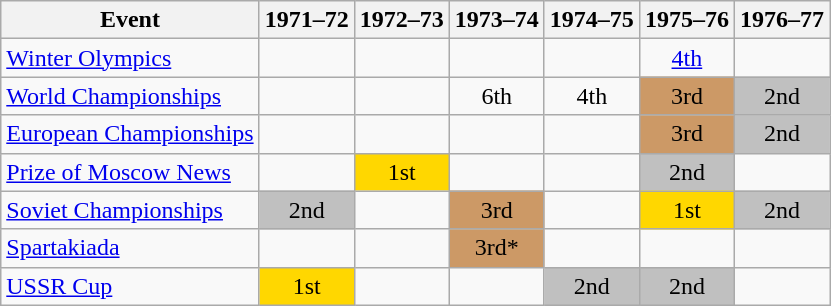<table class="wikitable" style="text-align:center">
<tr>
<th>Event</th>
<th>1971–72</th>
<th>1972–73</th>
<th>1973–74</th>
<th>1974–75</th>
<th>1975–76</th>
<th>1976–77</th>
</tr>
<tr>
<td align=left><a href='#'>Winter Olympics</a></td>
<td></td>
<td></td>
<td></td>
<td></td>
<td><a href='#'>4th</a></td>
<td></td>
</tr>
<tr>
<td align=left><a href='#'>World Championships</a></td>
<td></td>
<td></td>
<td>6th</td>
<td>4th</td>
<td bgcolor=cc9966>3rd</td>
<td bgcolor=silver>2nd</td>
</tr>
<tr>
<td align=left><a href='#'>European Championships</a></td>
<td></td>
<td></td>
<td></td>
<td></td>
<td bgcolor=cc9966>3rd</td>
<td bgcolor=silver>2nd</td>
</tr>
<tr>
<td align=left><a href='#'>Prize of Moscow News</a></td>
<td></td>
<td bgcolor=gold>1st</td>
<td></td>
<td></td>
<td bgcolor=silver>2nd</td>
<td></td>
</tr>
<tr>
<td align=left><a href='#'>Soviet Championships</a></td>
<td bgcolor=silver>2nd</td>
<td></td>
<td bgcolor=cc9966>3rd</td>
<td></td>
<td bgcolor=gold>1st</td>
<td bgcolor=silver>2nd</td>
</tr>
<tr>
<td align=left><a href='#'>Spartakiada</a></td>
<td></td>
<td></td>
<td bgcolor=cc9966>3rd*</td>
<td></td>
<td></td>
<td></td>
</tr>
<tr>
<td align=left><a href='#'>USSR Cup</a></td>
<td bgcolor=gold>1st</td>
<td></td>
<td></td>
<td bgcolor=silver>2nd</td>
<td bgcolor=silver>2nd</td>
<td></td>
</tr>
</table>
